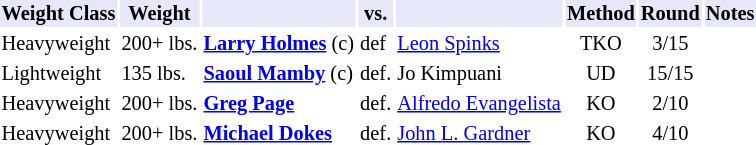<table class="toccolours" style="font-size: 85%;">
<tr>
<th style="background:#e6e8fa; color:#000; text-align:center;">Weight Class</th>
<th style="background:#e6e8fa; color:#000; text-align:center;">Weight</th>
<th style="background:#e6e8fa; color:#000; text-align:center;"></th>
<th style="background:#e6e8fa; color:#000; text-align:center;">vs.</th>
<th style="background:#e6e8fa; color:#000; text-align:center;"></th>
<th style="background:#e6e8fa; color:#000; text-align:center;">Method</th>
<th style="background:#e6e8fa; color:#000; text-align:center;">Round</th>
<th style="background:#e6e8fa; color:#000; text-align:center;">Notes</th>
</tr>
<tr>
<td>Heavyweight</td>
<td>200+ lbs.</td>
<td><strong><a href='#'>Larry Holmes</a></strong> (c)</td>
<td>def</td>
<td><a href='#'>Leon Spinks</a></td>
<td align=center>TKO</td>
<td align=center>3/15</td>
<td></td>
</tr>
<tr>
<td>Lightweight</td>
<td>135 lbs.</td>
<td><strong><a href='#'>Saoul Mamby</a></strong> (c)</td>
<td>def.</td>
<td>Jo Kimpuani</td>
<td align=center>UD</td>
<td align=center>15/15</td>
<td></td>
</tr>
<tr>
<td>Heavyweight</td>
<td>200+ lbs.</td>
<td><strong><a href='#'>Greg Page</a></strong></td>
<td>def.</td>
<td><a href='#'>Alfredo Evangelista</a></td>
<td align=center>KO</td>
<td align=center>2/10</td>
</tr>
<tr>
<td>Heavyweight</td>
<td>200+ lbs.</td>
<td><strong><a href='#'>Michael Dokes</a></strong></td>
<td>def.</td>
<td><a href='#'>John L. Gardner</a></td>
<td align=center>KO</td>
<td align=center>4/10</td>
</tr>
</table>
